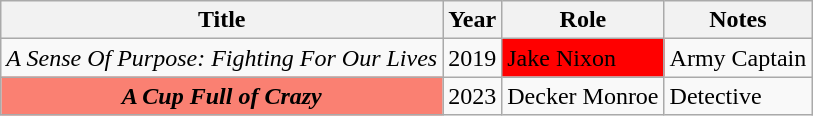<table class="wikitable plainrowheaders" style="margin-right: 0;">
<tr>
<th>Title</th>
<th>Year</th>
<th>Role</th>
<th class="unsortable">Notes</th>
</tr>
<tr>
<td><em>A Sense Of Purpose: Fighting For Our Lives</em></td>
<td>2019</td>
<td style="background:#FF0000;">Jake Nixon</td>
<td>Army Captain</td>
</tr>
<tr>
<th style="background:#FA8072;"scope=row align="left"><em>A Cup Full of Crazy</em></th>
<td>2023</td>
<td>Decker Monroe</td>
<td>Detective</td>
</tr>
</table>
